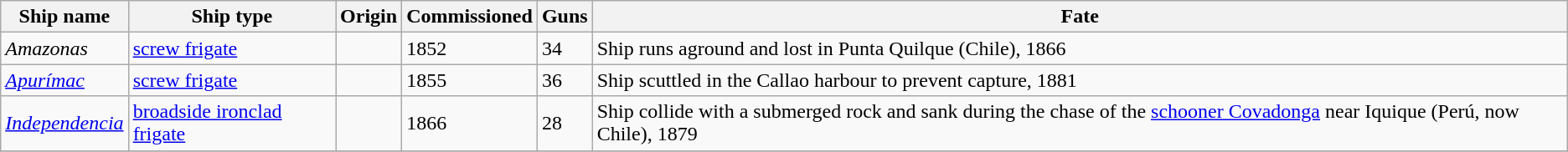<table class="wikitable">
<tr>
<th>Ship name</th>
<th>Ship type</th>
<th>Origin</th>
<th>Commissioned</th>
<th>Guns</th>
<th>Fate</th>
</tr>
<tr>
<td><em>Amazonas</em></td>
<td><a href='#'>screw frigate</a></td>
<td></td>
<td>1852</td>
<td>34</td>
<td>Ship runs aground and lost in Punta Quilque (Chile), 1866</td>
</tr>
<tr>
<td><a href='#'><em>Apurímac</em></a></td>
<td><a href='#'>screw frigate</a></td>
<td></td>
<td>1855</td>
<td>36</td>
<td>Ship scuttled in the Callao harbour to prevent capture, 1881</td>
</tr>
<tr>
<td><a href='#'><em>Independencia</em></a></td>
<td><a href='#'>broadside ironclad frigate</a></td>
<td></td>
<td>1866</td>
<td>28</td>
<td>Ship collide with a submerged rock and sank during the chase of the <a href='#'>schooner Covadonga</a> near Iquique (Perú, now Chile), 1879</td>
</tr>
<tr>
</tr>
</table>
